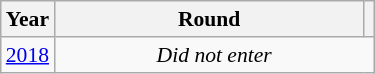<table class="wikitable" style="text-align: center; font-size:90%">
<tr>
<th>Year</th>
<th style="width:200px">Round</th>
<th></th>
</tr>
<tr>
<td><a href='#'>2018</a></td>
<td colspan="2"><em>Did not enter</em></td>
</tr>
</table>
